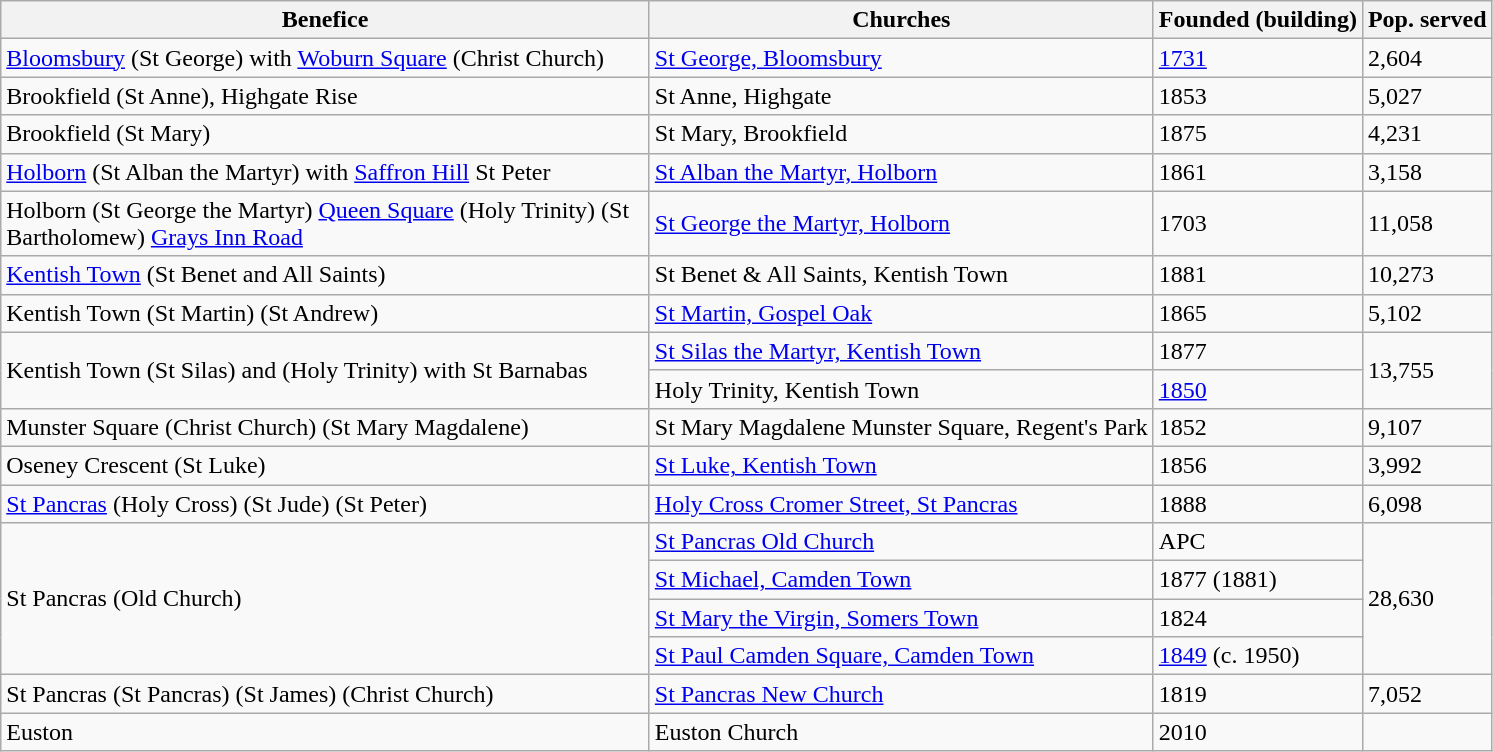<table class="wikitable">
<tr>
<th width="425">Benefice</th>
<th>Churches</th>
<th>Founded (building)</th>
<th>Pop. served</th>
</tr>
<tr>
<td><a href='#'>Bloomsbury</a> (St George) with <a href='#'>Woburn Square</a> (Christ Church)</td>
<td><a href='#'>St George, Bloomsbury</a></td>
<td><a href='#'>1731</a></td>
<td>2,604</td>
</tr>
<tr>
<td>Brookfield (St Anne), Highgate Rise</td>
<td>St Anne, Highgate</td>
<td>1853</td>
<td>5,027</td>
</tr>
<tr>
<td>Brookfield (St Mary)</td>
<td>St Mary, Brookfield</td>
<td>1875</td>
<td>4,231</td>
</tr>
<tr>
<td><a href='#'>Holborn</a> (St Alban the Martyr) with <a href='#'>Saffron Hill</a> St Peter</td>
<td><a href='#'>St Alban the Martyr, Holborn</a></td>
<td>1861</td>
<td>3,158</td>
</tr>
<tr>
<td>Holborn (St George the Martyr) <a href='#'>Queen Square</a> (Holy Trinity) (St Bartholomew) <a href='#'>Grays Inn Road</a></td>
<td><a href='#'>St George the Martyr, Holborn</a></td>
<td>1703</td>
<td>11,058</td>
</tr>
<tr>
<td><a href='#'>Kentish Town</a> (St Benet and All Saints)</td>
<td>St Benet & All Saints, Kentish Town</td>
<td>1881</td>
<td>10,273</td>
</tr>
<tr>
<td>Kentish Town (St Martin) (St Andrew)</td>
<td><a href='#'>St Martin, Gospel Oak</a></td>
<td>1865</td>
<td>5,102</td>
</tr>
<tr>
<td rowspan="2">Kentish Town (St Silas) and (Holy Trinity) with St Barnabas</td>
<td><a href='#'>St Silas the Martyr, Kentish Town</a></td>
<td>1877</td>
<td rowspan="2">13,755</td>
</tr>
<tr>
<td>Holy Trinity, Kentish Town</td>
<td><a href='#'>1850</a></td>
</tr>
<tr>
<td>Munster Square (Christ Church) (St Mary Magdalene)</td>
<td>St Mary Magdalene Munster Square, Regent's Park</td>
<td>1852</td>
<td>9,107</td>
</tr>
<tr>
<td>Oseney Crescent (St Luke)</td>
<td><a href='#'>St Luke, Kentish Town</a></td>
<td>1856</td>
<td>3,992</td>
</tr>
<tr>
<td><a href='#'>St Pancras</a> (Holy Cross) (St Jude) (St Peter)</td>
<td><a href='#'>Holy Cross Cromer Street, St Pancras</a></td>
<td>1888</td>
<td>6,098</td>
</tr>
<tr>
<td rowspan="4">St Pancras (Old Church)</td>
<td><a href='#'>St Pancras Old Church</a></td>
<td>APC</td>
<td rowspan="4">28,630</td>
</tr>
<tr>
<td><a href='#'>St Michael, Camden Town</a></td>
<td>1877 (1881)</td>
</tr>
<tr>
<td><a href='#'>St Mary the Virgin, Somers Town</a></td>
<td>1824</td>
</tr>
<tr>
<td><a href='#'>St Paul Camden Square, Camden Town</a></td>
<td><a href='#'>1849</a> (c. 1950)</td>
</tr>
<tr>
<td>St Pancras (St Pancras) (St James) (Christ Church)</td>
<td><a href='#'>St Pancras New Church</a></td>
<td>1819</td>
<td>7,052</td>
</tr>
<tr>
<td>Euston</td>
<td>Euston Church</td>
<td>2010</td>
<td></td>
</tr>
</table>
